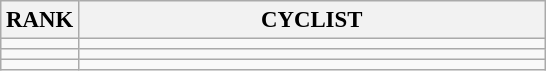<table class="wikitable" style="font-size:95%;">
<tr>
<th>RANK</th>
<th align="left" style="width: 20em">CYCLIST</th>
</tr>
<tr>
<td align="center"></td>
<td></td>
</tr>
<tr>
<td align="center"></td>
<td></td>
</tr>
<tr>
<td align="center"></td>
<td></td>
</tr>
</table>
